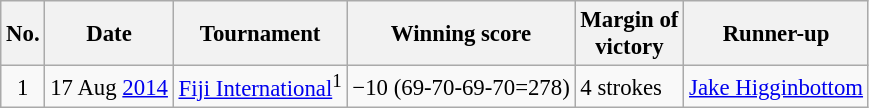<table class="wikitable" style="font-size:95%;">
<tr>
<th>No.</th>
<th>Date</th>
<th>Tournament</th>
<th>Winning score</th>
<th>Margin of<br>victory</th>
<th>Runner-up</th>
</tr>
<tr>
<td align=center>1</td>
<td>17 Aug <a href='#'>2014</a></td>
<td><a href='#'>Fiji International</a><sup>1</sup></td>
<td>−10 (69-70-69-70=278)</td>
<td>4 strokes</td>
<td> <a href='#'>Jake Higginbottom</a></td>
</tr>
</table>
